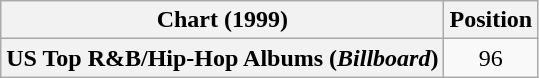<table class="wikitable plainrowheaders" style="text-align:center">
<tr>
<th scope="col">Chart (1999)</th>
<th scope="col">Position</th>
</tr>
<tr>
<th scope="row">US Top R&B/Hip-Hop Albums (<em>Billboard</em>)</th>
<td>96</td>
</tr>
</table>
